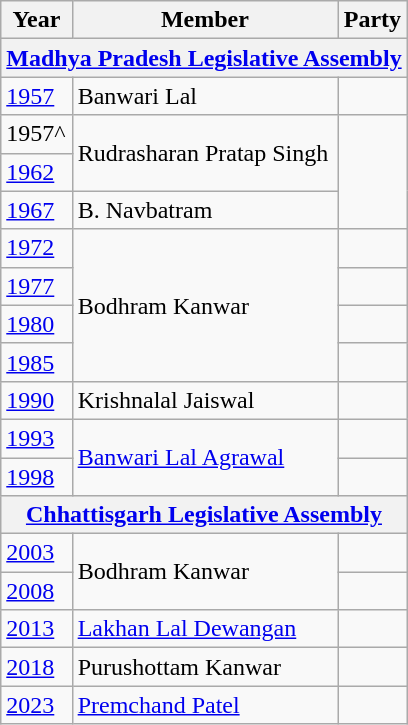<table class="wikitable sortable">
<tr>
<th>Year</th>
<th>Member</th>
<th colspan="2">Party</th>
</tr>
<tr>
<th colspan=4><a href='#'>Madhya Pradesh Legislative Assembly</a></th>
</tr>
<tr>
<td><a href='#'>1957</a></td>
<td>Banwari Lal</td>
<td></td>
</tr>
<tr>
<td>1957^</td>
<td rowspan="2">Rudrasharan Pratap Singh</td>
</tr>
<tr>
<td><a href='#'>1962</a></td>
</tr>
<tr>
<td><a href='#'>1967</a></td>
<td>B. Navbatram</td>
</tr>
<tr>
<td><a href='#'>1972</a></td>
<td rowspan="4">Bodhram Kanwar</td>
<td></td>
</tr>
<tr>
<td><a href='#'>1977</a></td>
<td></td>
</tr>
<tr>
<td><a href='#'>1980</a></td>
<td></td>
</tr>
<tr>
<td><a href='#'>1985</a></td>
<td></td>
</tr>
<tr>
<td><a href='#'>1990</a></td>
<td>Krishnalal Jaiswal</td>
</tr>
<tr>
<td><a href='#'>1993</a></td>
<td rowspan="2"><a href='#'>Banwari Lal Agrawal</a></td>
<td></td>
</tr>
<tr>
<td><a href='#'>1998</a></td>
</tr>
<tr>
<th colspan=4><a href='#'>Chhattisgarh Legislative Assembly</a></th>
</tr>
<tr>
<td><a href='#'>2003</a></td>
<td rowspan="2">Bodhram Kanwar</td>
<td></td>
</tr>
<tr>
<td><a href='#'>2008</a></td>
</tr>
<tr>
<td><a href='#'>2013</a></td>
<td><a href='#'>Lakhan Lal Dewangan</a></td>
<td></td>
</tr>
<tr>
<td><a href='#'>2018</a></td>
<td>Purushottam Kanwar</td>
<td></td>
</tr>
<tr>
<td><a href='#'>2023</a></td>
<td><a href='#'>Premchand Patel</a></td>
<td></td>
</tr>
</table>
